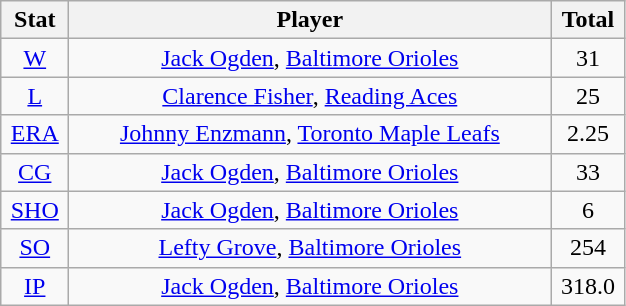<table class="wikitable" width="33%" style="text-align:center;">
<tr>
<th width="5%">Stat</th>
<th width="60%">Player</th>
<th width="5%">Total</th>
</tr>
<tr>
<td><a href='#'>W</a></td>
<td><a href='#'>Jack Ogden</a>, <a href='#'>Baltimore Orioles</a></td>
<td>31</td>
</tr>
<tr>
<td><a href='#'>L</a></td>
<td><a href='#'>Clarence Fisher</a>, <a href='#'>Reading Aces</a></td>
<td>25</td>
</tr>
<tr>
<td><a href='#'>ERA</a></td>
<td><a href='#'>Johnny Enzmann</a>, <a href='#'>Toronto Maple Leafs</a></td>
<td>2.25</td>
</tr>
<tr>
<td><a href='#'>CG</a></td>
<td><a href='#'>Jack Ogden</a>, <a href='#'>Baltimore Orioles</a></td>
<td>33</td>
</tr>
<tr>
<td><a href='#'>SHO</a></td>
<td><a href='#'>Jack Ogden</a>, <a href='#'>Baltimore Orioles</a></td>
<td>6</td>
</tr>
<tr>
<td><a href='#'>SO</a></td>
<td><a href='#'>Lefty Grove</a>, <a href='#'>Baltimore Orioles</a></td>
<td>254</td>
</tr>
<tr>
<td><a href='#'>IP</a></td>
<td><a href='#'>Jack Ogden</a>, <a href='#'>Baltimore Orioles</a></td>
<td>318.0</td>
</tr>
</table>
